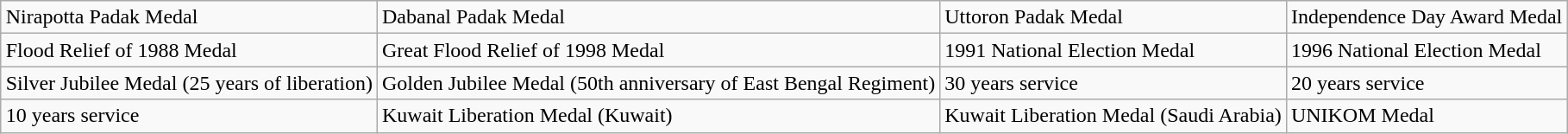<table class="wikitable" style="margin:1em auto;">
<tr>
<td>Nirapotta Padak Medal</td>
<td>Dabanal Padak Medal</td>
<td>Uttoron Padak Medal</td>
<td>Independence Day Award Medal</td>
</tr>
<tr>
<td>Flood Relief of 1988 Medal</td>
<td>Great Flood Relief of 1998 Medal</td>
<td>1991 National Election Medal</td>
<td>1996 National Election Medal</td>
</tr>
<tr>
<td>Silver Jubilee Medal (25 years of liberation)</td>
<td>Golden Jubilee Medal (50th anniversary of East Bengal Regiment)</td>
<td>30 years service</td>
<td>20 years service</td>
</tr>
<tr>
<td>10 years service</td>
<td>Kuwait Liberation Medal (Kuwait)</td>
<td>Kuwait Liberation Medal (Saudi Arabia)</td>
<td>UNIKOM Medal</td>
</tr>
</table>
